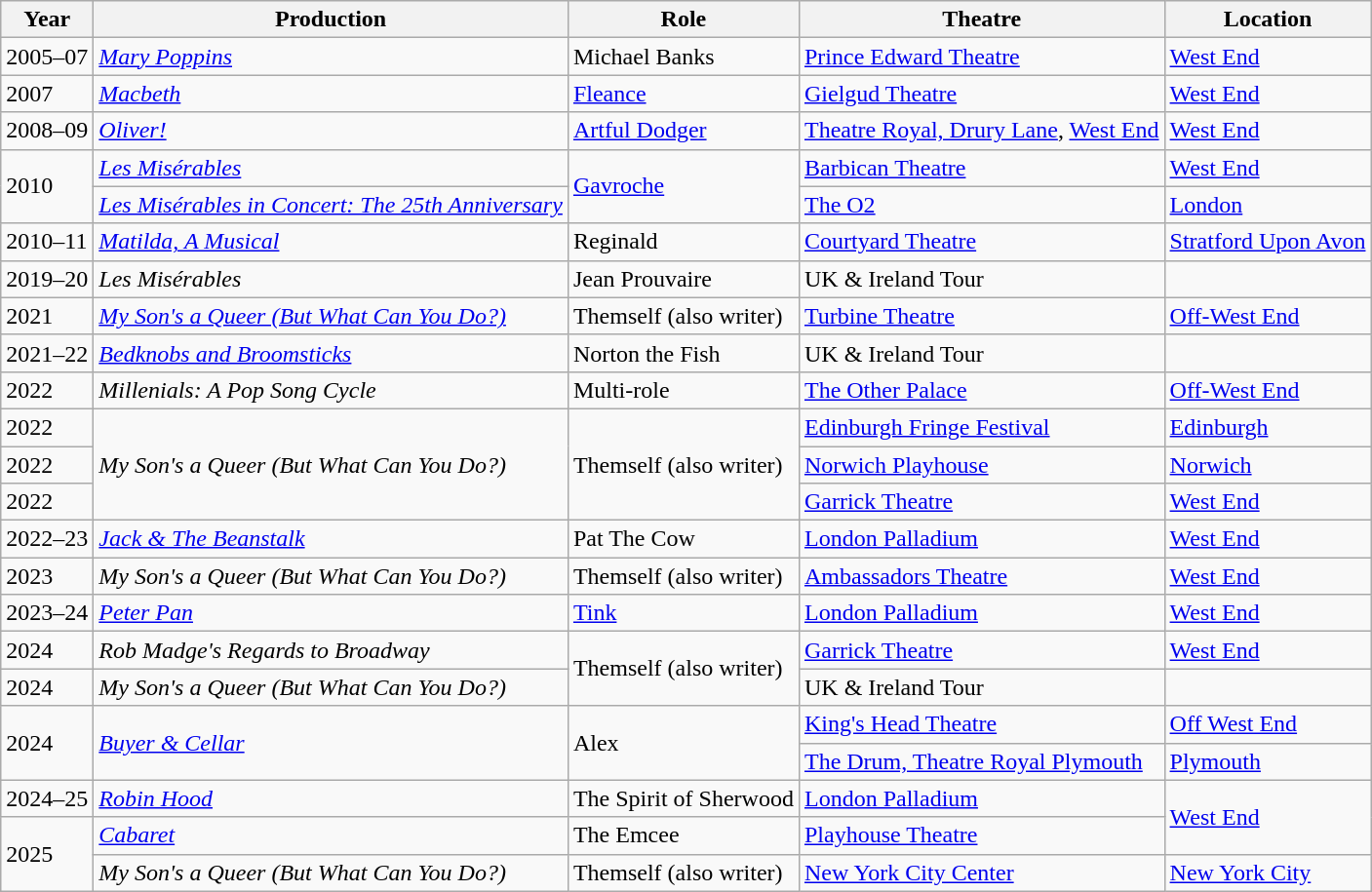<table class="wikitable">
<tr>
<th>Year</th>
<th>Production</th>
<th>Role</th>
<th>Theatre</th>
<th>Location</th>
</tr>
<tr>
<td>2005–07</td>
<td><em><a href='#'>Mary Poppins</a></em></td>
<td>Michael Banks</td>
<td><a href='#'>Prince Edward Theatre</a></td>
<td><a href='#'>West End</a></td>
</tr>
<tr>
<td>2007</td>
<td><em><a href='#'>Macbeth</a></em></td>
<td><a href='#'>Fleance</a></td>
<td><a href='#'>Gielgud Theatre</a></td>
<td><a href='#'>West End</a></td>
</tr>
<tr>
<td>2008–09</td>
<td><em><a href='#'>Oliver!</a></em></td>
<td><a href='#'>Artful Dodger</a></td>
<td><a href='#'>Theatre Royal, Drury Lane</a>, <a href='#'>West End</a></td>
<td><a href='#'>West End</a></td>
</tr>
<tr>
<td rowspan="2">2010</td>
<td><em><a href='#'>Les Misérables</a></em></td>
<td rowspan="2"><a href='#'>Gavroche</a></td>
<td><a href='#'>Barbican Theatre</a></td>
<td><a href='#'>West End</a></td>
</tr>
<tr>
<td><a href='#'><em>Les Misérables in Concert: The 25th Anniversary</em></a></td>
<td><a href='#'>The O2</a></td>
<td><a href='#'>London</a></td>
</tr>
<tr>
<td>2010–11</td>
<td><em><a href='#'>Matilda, A Musical</a></em></td>
<td>Reginald</td>
<td><a href='#'>Courtyard Theatre</a></td>
<td><a href='#'>Stratford Upon Avon</a></td>
</tr>
<tr>
<td>2019–20</td>
<td><em>Les Misérables</em></td>
<td>Jean Prouvaire</td>
<td>UK & Ireland Tour</td>
<td></td>
</tr>
<tr>
<td>2021</td>
<td><em><a href='#'>My Son's a Queer (But What Can You Do?)</a></em></td>
<td>Themself (also writer)</td>
<td><a href='#'>Turbine Theatre</a></td>
<td><a href='#'>Off-West End</a></td>
</tr>
<tr>
<td>2021–22</td>
<td><em><a href='#'>Bedknobs and Broomsticks</a></em></td>
<td>Norton the Fish</td>
<td>UK & Ireland Tour</td>
<td></td>
</tr>
<tr>
<td>2022</td>
<td><em>Millenials: A Pop Song Cycle</em></td>
<td>Multi-role</td>
<td><a href='#'>The Other Palace</a></td>
<td><a href='#'>Off-West End</a></td>
</tr>
<tr>
<td>2022</td>
<td rowspan="3"><em>My Son's a Queer (But What Can You Do?)</em></td>
<td rowspan="3">Themself (also writer)</td>
<td><a href='#'>Edinburgh Fringe Festival</a></td>
<td><a href='#'>Edinburgh</a></td>
</tr>
<tr>
<td>2022</td>
<td><a href='#'>Norwich Playhouse</a></td>
<td><a href='#'>Norwich</a></td>
</tr>
<tr>
<td>2022</td>
<td><a href='#'>Garrick Theatre</a></td>
<td><a href='#'>West End</a></td>
</tr>
<tr>
<td>2022–23</td>
<td><em><a href='#'>Jack & The Beanstalk</a></em></td>
<td>Pat The Cow</td>
<td><a href='#'>London Palladium</a></td>
<td><a href='#'>West End</a></td>
</tr>
<tr>
<td>2023</td>
<td><em>My Son's a Queer (But What Can You Do?)</em></td>
<td>Themself (also writer)</td>
<td><a href='#'>Ambassadors Theatre</a></td>
<td><a href='#'>West End</a></td>
</tr>
<tr>
<td>2023–24</td>
<td><em><a href='#'>Peter Pan</a></em></td>
<td><a href='#'>Tink</a></td>
<td><a href='#'>London Palladium</a></td>
<td><a href='#'>West End</a></td>
</tr>
<tr>
<td>2024</td>
<td><em>Rob Madge's Regards to Broadway</em></td>
<td rowspan="2">Themself (also writer)</td>
<td><a href='#'>Garrick Theatre</a></td>
<td><a href='#'>West End</a></td>
</tr>
<tr>
<td>2024</td>
<td><em>My Son's a Queer (But What Can You Do?)</em></td>
<td>UK & Ireland Tour</td>
<td></td>
</tr>
<tr>
<td rowspan="2">2024</td>
<td rowspan="2"><em><a href='#'>Buyer & Cellar</a></em></td>
<td rowspan="2">Alex</td>
<td><a href='#'>King's Head Theatre</a></td>
<td><a href='#'>Off West End</a></td>
</tr>
<tr>
<td><a href='#'>The Drum, Theatre Royal Plymouth</a></td>
<td><a href='#'>Plymouth</a></td>
</tr>
<tr>
<td>2024–25</td>
<td><em><a href='#'>Robin Hood</a></em></td>
<td>The Spirit of Sherwood</td>
<td><a href='#'>London Palladium</a></td>
<td rowspan="2"><a href='#'>West End</a></td>
</tr>
<tr>
<td rowspan="2">2025</td>
<td><a href='#'><em>Cabaret</em></a></td>
<td>The Emcee</td>
<td><a href='#'>Playhouse Theatre</a></td>
</tr>
<tr>
<td><em>My Son's a Queer (But What Can You Do?)</em></td>
<td>Themself (also writer)</td>
<td><a href='#'>New York City Center</a></td>
<td><a href='#'>New York City</a></td>
</tr>
</table>
